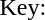<table>
<tr>
<td>Key:</td>
<td></td>
<td></td>
<td></td>
</tr>
</table>
